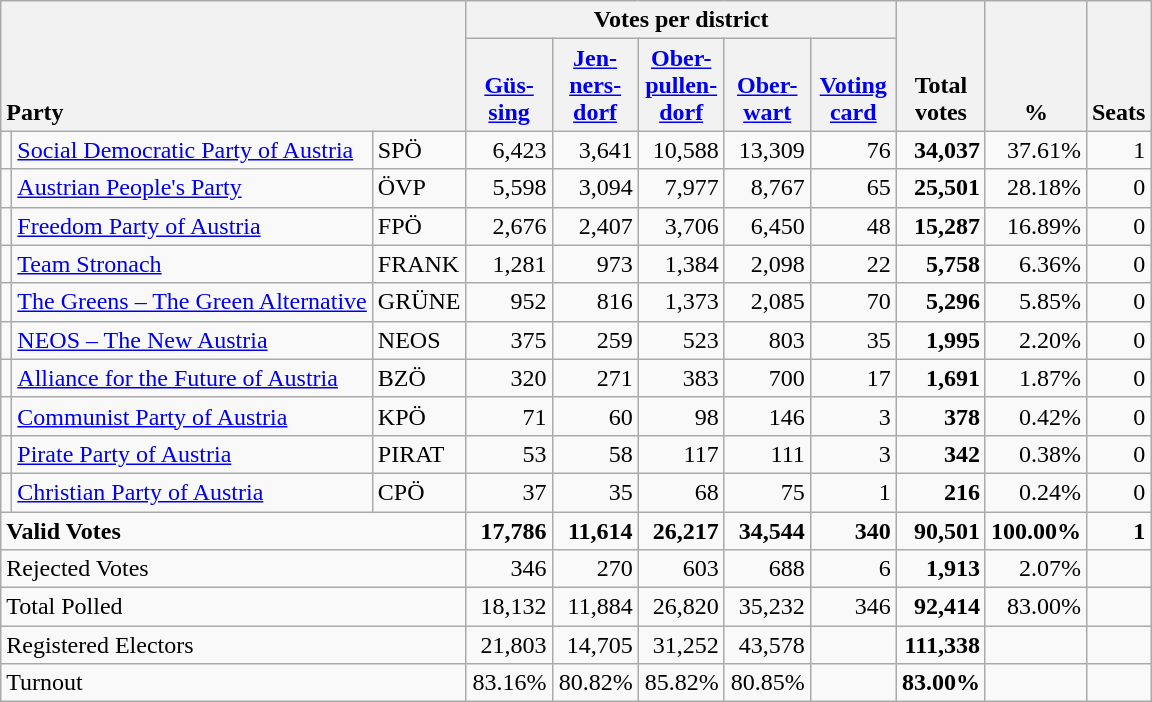<table class="wikitable" border="1" style="text-align:right;">
<tr>
<th style="text-align:left;" valign=bottom rowspan=2 colspan=3>Party</th>
<th colspan=5>Votes per district</th>
<th align=center valign=bottom rowspan=2 width="50">Total<br>votes</th>
<th align=center valign=bottom rowspan=2 width="50">%</th>
<th align=center valign=bottom rowspan=2>Seats</th>
</tr>
<tr>
<th align=center valign=bottom width="50"><a href='#'>Güs-<br>sing</a></th>
<th align=center valign=bottom width="50"><a href='#'>Jen-<br>ners-<br>dorf</a></th>
<th align=center valign=bottom width="50"><a href='#'>Ober-<br>pullen-<br>dorf</a></th>
<th align=center valign=bottom width="50"><a href='#'>Ober-<br>wart</a></th>
<th align=center valign=bottom width="50"><a href='#'>Voting<br>card</a></th>
</tr>
<tr>
<td></td>
<td align=left><a href='#'>Social Democratic Party of Austria</a></td>
<td align=left>SPÖ</td>
<td>6,423</td>
<td>3,641</td>
<td>10,588</td>
<td>13,309</td>
<td>76</td>
<td><strong>34,037</strong></td>
<td>37.61%</td>
<td>1</td>
</tr>
<tr>
<td></td>
<td align=left><a href='#'>Austrian People's Party</a></td>
<td align=left>ÖVP</td>
<td>5,598</td>
<td>3,094</td>
<td>7,977</td>
<td>8,767</td>
<td>65</td>
<td><strong>25,501</strong></td>
<td>28.18%</td>
<td>0</td>
</tr>
<tr>
<td></td>
<td align=left><a href='#'>Freedom Party of Austria</a></td>
<td align=left>FPÖ</td>
<td>2,676</td>
<td>2,407</td>
<td>3,706</td>
<td>6,450</td>
<td>48</td>
<td><strong>15,287</strong></td>
<td>16.89%</td>
<td>0</td>
</tr>
<tr>
<td></td>
<td align=left><a href='#'>Team Stronach</a></td>
<td align=left>FRANK</td>
<td>1,281</td>
<td>973</td>
<td>1,384</td>
<td>2,098</td>
<td>22</td>
<td><strong>5,758</strong></td>
<td>6.36%</td>
<td>0</td>
</tr>
<tr>
<td></td>
<td align=left style="white-space: nowrap;"><a href='#'>The Greens – The Green Alternative</a></td>
<td align=left>GRÜNE</td>
<td>952</td>
<td>816</td>
<td>1,373</td>
<td>2,085</td>
<td>70</td>
<td><strong>5,296</strong></td>
<td>5.85%</td>
<td>0</td>
</tr>
<tr>
<td></td>
<td align=left><a href='#'>NEOS – The New Austria</a></td>
<td align=left>NEOS</td>
<td>375</td>
<td>259</td>
<td>523</td>
<td>803</td>
<td>35</td>
<td><strong>1,995</strong></td>
<td>2.20%</td>
<td>0</td>
</tr>
<tr>
<td></td>
<td align=left><a href='#'>Alliance for the Future of Austria</a></td>
<td align=left>BZÖ</td>
<td>320</td>
<td>271</td>
<td>383</td>
<td>700</td>
<td>17</td>
<td><strong>1,691</strong></td>
<td>1.87%</td>
<td>0</td>
</tr>
<tr>
<td></td>
<td align=left><a href='#'>Communist Party of Austria</a></td>
<td align=left>KPÖ</td>
<td>71</td>
<td>60</td>
<td>98</td>
<td>146</td>
<td>3</td>
<td><strong>378</strong></td>
<td>0.42%</td>
<td>0</td>
</tr>
<tr>
<td></td>
<td align=left><a href='#'>Pirate Party of Austria</a></td>
<td align=left>PIRAT</td>
<td>53</td>
<td>58</td>
<td>117</td>
<td>111</td>
<td>3</td>
<td><strong>342</strong></td>
<td>0.38%</td>
<td>0</td>
</tr>
<tr>
<td></td>
<td align=left><a href='#'>Christian Party of Austria</a></td>
<td align=left>CPÖ</td>
<td>37</td>
<td>35</td>
<td>68</td>
<td>75</td>
<td>1</td>
<td><strong>216</strong></td>
<td>0.24%</td>
<td>0</td>
</tr>
<tr style="font-weight:bold">
<td align=left colspan=3>Valid Votes</td>
<td>17,786</td>
<td>11,614</td>
<td>26,217</td>
<td>34,544</td>
<td>340</td>
<td>90,501</td>
<td>100.00%</td>
<td>1</td>
</tr>
<tr>
<td align=left colspan=3>Rejected Votes</td>
<td>346</td>
<td>270</td>
<td>603</td>
<td>688</td>
<td>6</td>
<td><strong>1,913</strong></td>
<td>2.07%</td>
<td></td>
</tr>
<tr>
<td align=left colspan=3>Total Polled</td>
<td>18,132</td>
<td>11,884</td>
<td>26,820</td>
<td>35,232</td>
<td>346</td>
<td><strong>92,414</strong></td>
<td>83.00%</td>
<td></td>
</tr>
<tr>
<td align=left colspan=3>Registered Electors</td>
<td>21,803</td>
<td>14,705</td>
<td>31,252</td>
<td>43,578</td>
<td></td>
<td><strong>111,338</strong></td>
<td></td>
<td></td>
</tr>
<tr>
<td align=left colspan=3>Turnout</td>
<td>83.16%</td>
<td>80.82%</td>
<td>85.82%</td>
<td>80.85%</td>
<td></td>
<td><strong>83.00%</strong></td>
<td></td>
<td></td>
</tr>
</table>
